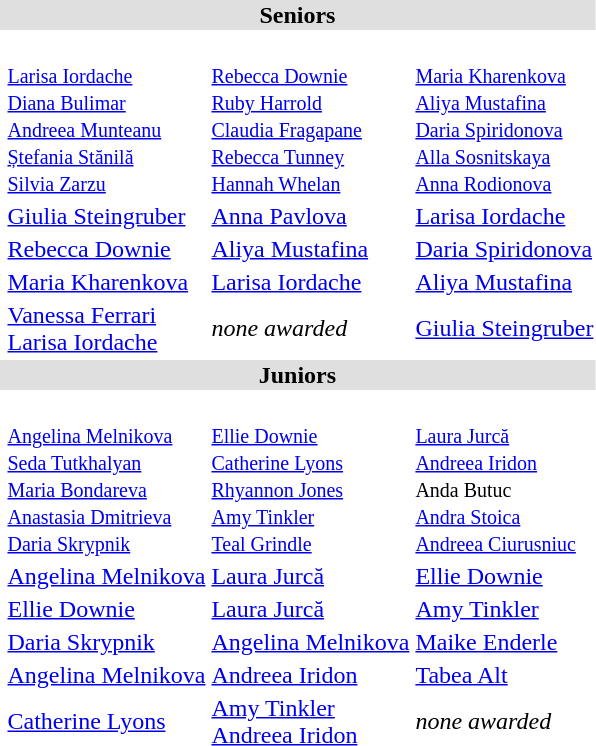<table>
<tr bgcolor="DFDFDF">
<td colspan="4" align="center"><strong>Seniors</strong></td>
</tr>
<tr>
<th scope=row style="text-align:left"><br></th>
<td><br><small><a href='#'>Larisa Iordache</a><br><a href='#'>Diana Bulimar</a><br><a href='#'>Andreea Munteanu</a><br><a href='#'>Ștefania Stănilă</a><br><a href='#'>Silvia Zarzu</a></small></td>
<td><br><small><a href='#'>Rebecca Downie</a><br><a href='#'>Ruby Harrold</a><br><a href='#'>Claudia Fragapane</a><br><a href='#'>Rebecca Tunney</a><br><a href='#'>Hannah Whelan</a></small></td>
<td><br><small><a href='#'>Maria Kharenkova</a><br><a href='#'>Aliya Mustafina</a><br><a href='#'>Daria Spiridonova</a><br><a href='#'>Alla Sosnitskaya</a><br><a href='#'>Anna Rodionova</a></small></td>
</tr>
<tr>
<th scope=row style="text-align:left"><br></th>
<td> <a href='#'>Giulia Steingruber</a></td>
<td> <a href='#'>Anna Pavlova</a></td>
<td> <a href='#'>Larisa Iordache</a></td>
</tr>
<tr>
<th scope=row style="text-align:left"><br></th>
<td> <a href='#'>Rebecca Downie</a></td>
<td> <a href='#'>Aliya Mustafina</a></td>
<td> <a href='#'>Daria Spiridonova</a></td>
</tr>
<tr>
<th scope=row style="text-align:left"><br></th>
<td> <a href='#'>Maria Kharenkova</a></td>
<td> <a href='#'>Larisa Iordache</a></td>
<td> <a href='#'>Aliya Mustafina</a></td>
</tr>
<tr>
<th scope=row style="text-align:left"><br></th>
<td> <a href='#'>Vanessa Ferrari</a><br> <a href='#'>Larisa Iordache</a></td>
<td><em>none awarded</em></td>
<td> <a href='#'>Giulia Steingruber</a></td>
</tr>
<tr style="background:#dfdfdf;">
<td colspan="4" style="text-align:center;"><strong>Juniors</strong></td>
</tr>
<tr>
<th scope=row style="text-align:left"><br></th>
<td><br><small><a href='#'>Angelina Melnikova</a><br><a href='#'>Seda Tutkhalyan</a><br><a href='#'>Maria Bondareva</a><br><a href='#'>Anastasia Dmitrieva</a><br><a href='#'>Daria Skrypnik</a></small></td>
<td><br><small><a href='#'>Ellie Downie</a><br><a href='#'>Catherine Lyons</a><br><a href='#'>Rhyannon Jones</a><br><a href='#'>Amy Tinkler</a><br><a href='#'>Teal Grindle</a></small></td>
<td><br><small><a href='#'>Laura Jurcă</a><br><a href='#'>Andreea Iridon</a><br>Anda Butuc<br><a href='#'>Andra Stoica</a><br><a href='#'>Andreea Ciurusniuc</a></small></td>
</tr>
<tr>
<th scope=row style="text-align:left"><br></th>
<td> <a href='#'>Angelina Melnikova</a></td>
<td> <a href='#'>Laura Jurcă</a></td>
<td> <a href='#'>Ellie Downie</a></td>
</tr>
<tr>
<th scope=row style="text-align:left"><br></th>
<td> <a href='#'>Ellie Downie</a></td>
<td> <a href='#'>Laura Jurcă</a></td>
<td> <a href='#'>Amy Tinkler</a></td>
</tr>
<tr>
<th scope=row style="text-align:left"><br></th>
<td> <a href='#'>Daria Skrypnik</a></td>
<td> <a href='#'>Angelina Melnikova</a></td>
<td> <a href='#'>Maike Enderle</a></td>
</tr>
<tr>
<th scope=row style="text-align:left"><br></th>
<td> <a href='#'>Angelina Melnikova</a></td>
<td> <a href='#'>Andreea Iridon</a></td>
<td> <a href='#'>Tabea Alt</a></td>
</tr>
<tr>
<th scope=row style="text-align:left"><br></th>
<td> <a href='#'>Catherine Lyons</a></td>
<td> <a href='#'>Amy Tinkler</a><br> <a href='#'>Andreea Iridon</a></td>
<td><em>none awarded</em></td>
</tr>
</table>
